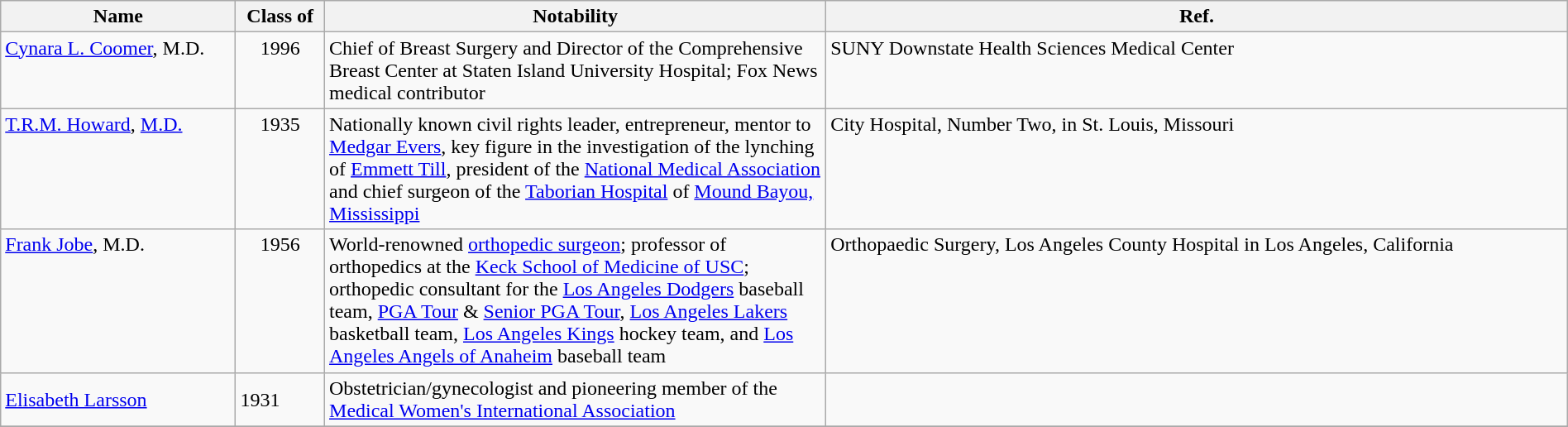<table class="wikitable sortable" style="width:100%">
<tr>
<th width="15%">Name</th>
<th width="*">Class of</th>
<th width="32%">Notability</th>
<th width="*">Ref.</th>
</tr>
<tr valign="top">
<td><a href='#'>Cynara L. Coomer</a>, M.D.</td>
<td align="center">1996</td>
<td>Chief of Breast Surgery and Director of the Comprehensive Breast Center at Staten Island University Hospital; Fox News medical contributor</td>
<td>SUNY Downstate Health Sciences Medical Center</td>
</tr>
<tr valign="top">
<td><a href='#'>T.R.M. Howard</a>, <a href='#'>M.D.</a></td>
<td align="center">1935</td>
<td>Nationally known civil rights leader, entrepreneur, mentor to <a href='#'>Medgar Evers</a>, key figure in the investigation of the lynching of <a href='#'>Emmett Till</a>, president of the <a href='#'>National Medical Association</a> and chief surgeon of the <a href='#'>Taborian Hospital</a> of <a href='#'>Mound Bayou, Mississippi</a></td>
<td>City Hospital, Number Two, in St. Louis, Missouri</td>
</tr>
<tr valign="top">
<td><a href='#'>Frank Jobe</a>, M.D.</td>
<td align="center">1956</td>
<td>World-renowned <a href='#'>orthopedic surgeon</a>; professor of orthopedics at the <a href='#'>Keck School of Medicine of USC</a>; orthopedic consultant for the <a href='#'>Los Angeles Dodgers</a> baseball team, <a href='#'>PGA Tour</a> & <a href='#'>Senior PGA Tour</a>, <a href='#'>Los Angeles Lakers</a> basketball team, <a href='#'>Los Angeles Kings</a> hockey team, and <a href='#'>Los Angeles Angels of Anaheim</a> baseball team</td>
<td>Orthopaedic Surgery, Los Angeles County Hospital in Los Angeles, California</td>
</tr>
<tr>
<td><a href='#'>Elisabeth Larsson</a></td>
<td>1931</td>
<td>Obstetrician/gynecologist and pioneering member of the <a href='#'>Medical Women's International Association</a></td>
<td></td>
</tr>
<tr valign="top">
</tr>
</table>
